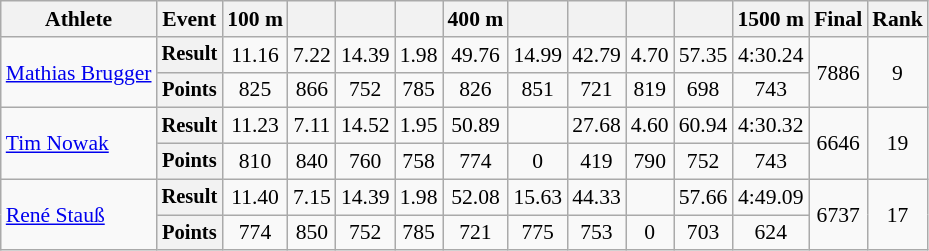<table class="wikitable" style="font-size:90%;">
<tr>
<th>Athlete</th>
<th>Event</th>
<th>100 m</th>
<th></th>
<th></th>
<th></th>
<th>400 m</th>
<th></th>
<th></th>
<th></th>
<th></th>
<th>1500 m</th>
<th>Final</th>
<th>Rank</th>
</tr>
<tr align=center>
<td style="text-align:left;" rowspan="2"><a href='#'>Mathias Brugger</a></td>
<th style="font-size:95%">Result</th>
<td>11.16</td>
<td>7.22 <strong></strong></td>
<td>14.39</td>
<td>1.98</td>
<td>49.76</td>
<td>14.99</td>
<td>42.79</td>
<td>4.70</td>
<td>57.35 <strong></strong></td>
<td>4:30.24</td>
<td rowspan="2">7886</td>
<td rowspan="2">9</td>
</tr>
<tr align=center>
<th style="font-size:95%">Points</th>
<td>825</td>
<td>866</td>
<td>752</td>
<td>785</td>
<td>826</td>
<td>851</td>
<td>721</td>
<td>819</td>
<td>698</td>
<td>743</td>
</tr>
<tr align=center>
<td style="text-align:left;" rowspan="2"><a href='#'>Tim Nowak</a></td>
<th style="font-size:95%">Result</th>
<td>11.23</td>
<td>7.11 <strong></strong></td>
<td>14.52 <strong></strong></td>
<td>1.95 <strong></strong></td>
<td>50.89</td>
<td></td>
<td>27.68</td>
<td>4.60</td>
<td>60.94 <strong></strong></td>
<td>4:30.32</td>
<td rowspan="2">6646</td>
<td rowspan="2">19</td>
</tr>
<tr align=center>
<th style="font-size:95%">Points</th>
<td>810</td>
<td>840</td>
<td>760</td>
<td>758</td>
<td>774</td>
<td>0</td>
<td>419</td>
<td>790</td>
<td>752</td>
<td>743</td>
</tr>
<tr align=center>
<td style="text-align:left;" rowspan="2"><a href='#'>René Stauß</a></td>
<th style="font-size:95%">Result</th>
<td>11.40 <strong></strong></td>
<td>7.15 <strong></strong></td>
<td>14.39</td>
<td>1.98</td>
<td>52.08</td>
<td>15.63</td>
<td>44.33 <strong></strong></td>
<td></td>
<td>57.66 <strong></strong></td>
<td>4:49.09</td>
<td rowspan="2">6737</td>
<td rowspan="2">17</td>
</tr>
<tr align=center>
<th style="font-size:95%">Points</th>
<td>774</td>
<td>850</td>
<td>752</td>
<td>785</td>
<td>721</td>
<td>775</td>
<td>753</td>
<td>0</td>
<td>703</td>
<td>624</td>
</tr>
</table>
